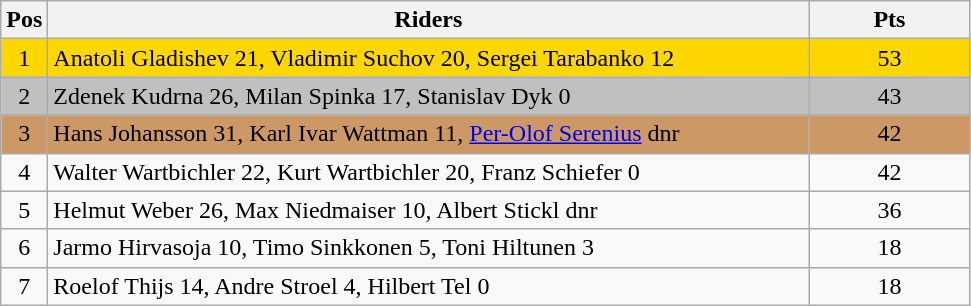<table class="wikitable" style="font-size: 100%">
<tr>
<th width=20>Pos</th>
<th width=500>Riders</th>
<th width=100>Pts</th>
</tr>
<tr align=center style="background-color: gold;">
<td>1</td>
<td align="left"> Anatoli Gladishev 21, Vladimir Suchov 20, Sergei Tarabanko 12</td>
<td>53</td>
</tr>
<tr align=center style="background-color: silver;">
<td>2</td>
<td align="left"> Zdenek Kudrna 26, Milan Spinka 17, Stanislav Dyk 0</td>
<td>43</td>
</tr>
<tr align=center style="background-color: #cc9966;">
<td>3</td>
<td align="left"> Hans Johansson 31, Karl Ivar Wattman 11, <a href='#'>Per-Olof Serenius</a> dnr</td>
<td>42</td>
</tr>
<tr align=center>
<td>4</td>
<td align="left"> Walter Wartbichler 22, Kurt Wartbichler 20, Franz Schiefer 0</td>
<td>42</td>
</tr>
<tr align=center>
<td>5</td>
<td align="left"> Helmut Weber 26, Max Niedmaiser 10, Albert Stickl dnr</td>
<td>36</td>
</tr>
<tr align=center>
<td>6</td>
<td align="left"> Jarmo Hirvasoja 10, Timo Sinkkonen 5, Toni Hiltunen 3</td>
<td>18</td>
</tr>
<tr align=center>
<td>7</td>
<td align="left"> Roelof Thijs 14, Andre Stroel 4, Hilbert Tel 0</td>
<td>18</td>
</tr>
</table>
